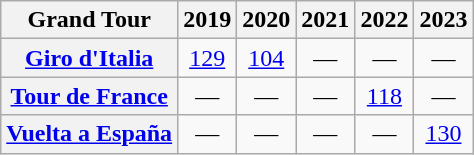<table class="wikitable plainrowheaders">
<tr>
<th>Grand Tour</th>
<th scope="col">2019</th>
<th scope="col">2020</th>
<th scope="col">2021</th>
<th scope="col">2022</th>
<th scope="col">2023</th>
</tr>
<tr style="text-align:center;">
<th scope="row"> <a href='#'>Giro d'Italia</a></th>
<td><a href='#'>129</a></td>
<td><a href='#'>104</a></td>
<td>—</td>
<td>—</td>
<td>—</td>
</tr>
<tr style="text-align:center;">
<th scope="row"> <a href='#'>Tour de France</a></th>
<td>—</td>
<td>—</td>
<td>—</td>
<td><a href='#'>118</a></td>
<td>—</td>
</tr>
<tr style="text-align:center;">
<th scope="row"> <a href='#'>Vuelta a España</a></th>
<td>—</td>
<td>—</td>
<td>—</td>
<td>—</td>
<td><a href='#'>130</a></td>
</tr>
</table>
